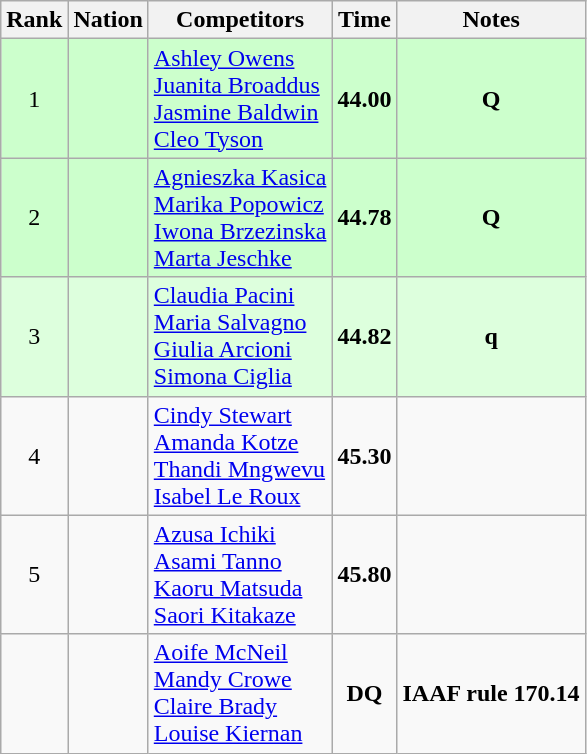<table class="wikitable sortable" style="text-align:center">
<tr>
<th>Rank</th>
<th>Nation</th>
<th>Competitors</th>
<th>Time</th>
<th>Notes</th>
</tr>
<tr bgcolor=ccffcc>
<td>1</td>
<td align=left></td>
<td align=left><a href='#'>Ashley Owens</a><br><a href='#'>Juanita Broaddus</a><br><a href='#'>Jasmine Baldwin</a><br><a href='#'>Cleo Tyson</a></td>
<td><strong>44.00</strong></td>
<td><strong>Q</strong></td>
</tr>
<tr bgcolor=ccffcc>
<td>2</td>
<td align=left></td>
<td align=left><a href='#'>Agnieszka Kasica</a><br><a href='#'>Marika Popowicz</a><br><a href='#'>Iwona Brzezinska</a><br><a href='#'>Marta Jeschke</a></td>
<td><strong>44.78</strong></td>
<td><strong>Q</strong></td>
</tr>
<tr bgcolor=ddffdd>
<td>3</td>
<td align=left></td>
<td align=left><a href='#'>Claudia Pacini</a><br><a href='#'>Maria Salvagno</a><br><a href='#'>Giulia Arcioni</a><br><a href='#'>Simona Ciglia</a></td>
<td><strong>44.82</strong></td>
<td><strong>q</strong></td>
</tr>
<tr>
<td>4</td>
<td align=left></td>
<td align=left><a href='#'>Cindy Stewart</a><br><a href='#'>Amanda Kotze</a><br><a href='#'>Thandi Mngwevu</a><br><a href='#'>Isabel Le Roux</a></td>
<td><strong>45.30</strong></td>
<td></td>
</tr>
<tr>
<td>5</td>
<td align=left></td>
<td align=left><a href='#'>Azusa Ichiki</a><br><a href='#'>Asami Tanno</a><br><a href='#'>Kaoru Matsuda</a><br><a href='#'>Saori Kitakaze</a></td>
<td><strong>45.80</strong></td>
<td></td>
</tr>
<tr>
<td></td>
<td align=left></td>
<td align=left><a href='#'>Aoife McNeil</a><br><a href='#'>Mandy Crowe</a><br><a href='#'>Claire Brady</a><br><a href='#'>Louise Kiernan</a></td>
<td><strong>DQ</strong></td>
<td><strong>IAAF rule 170.14</strong></td>
</tr>
</table>
